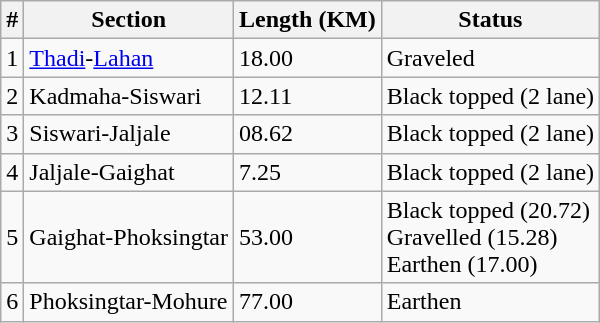<table class="wikitable">
<tr>
<th>#</th>
<th>Section</th>
<th>Length (KM)</th>
<th>Status</th>
</tr>
<tr>
<td>1</td>
<td><a href='#'>Thadi</a>-<a href='#'>Lahan</a></td>
<td>18.00</td>
<td>Graveled</td>
</tr>
<tr>
<td>2</td>
<td>Kadmaha-Siswari</td>
<td>12.11</td>
<td>Black topped (2 lane)</td>
</tr>
<tr>
<td>3</td>
<td>Siswari-Jaljale</td>
<td>08.62</td>
<td>Black topped (2 lane)</td>
</tr>
<tr>
<td>4</td>
<td>Jaljale-Gaighat</td>
<td>7.25</td>
<td>Black topped (2 lane)</td>
</tr>
<tr>
<td>5</td>
<td>Gaighat-Phoksingtar</td>
<td>53.00</td>
<td>Black topped (20.72)<br>Gravelled (15.28)<br>Earthen (17.00)</td>
</tr>
<tr>
<td>6</td>
<td>Phoksingtar-Mohure</td>
<td>77.00</td>
<td>Earthen</td>
</tr>
</table>
